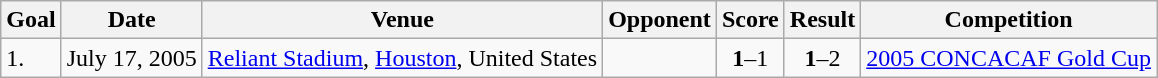<table class="wikitable">
<tr>
<th>Goal</th>
<th>Date</th>
<th>Venue</th>
<th>Opponent</th>
<th>Score</th>
<th>Result</th>
<th>Competition</th>
</tr>
<tr>
<td>1.</td>
<td>July 17, 2005</td>
<td><a href='#'>Reliant Stadium</a>, <a href='#'>Houston</a>, United States</td>
<td></td>
<td align=center><strong>1</strong>–1</td>
<td align=center><strong>1</strong>–2</td>
<td><a href='#'>2005 CONCACAF Gold Cup</a></td>
</tr>
</table>
